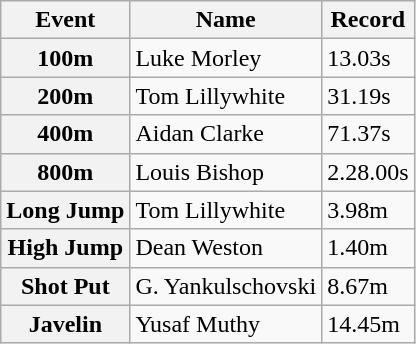<table class="wikitable" style="float:left; margin-right:1em;">
<tr>
<th>Event</th>
<th>Name</th>
<th>Record</th>
</tr>
<tr>
<th>100m</th>
<td>Luke Morley</td>
<td>13.03s</td>
</tr>
<tr>
<th>200m</th>
<td>Tom Lillywhite</td>
<td>31.19s</td>
</tr>
<tr>
<th>400m</th>
<td>Aidan Clarke</td>
<td>71.37s</td>
</tr>
<tr>
<th>800m</th>
<td>Louis Bishop</td>
<td>2.28.00s</td>
</tr>
<tr>
<th>Long Jump</th>
<td>Tom Lillywhite</td>
<td>3.98m</td>
</tr>
<tr>
<th>High Jump</th>
<td>Dean Weston</td>
<td>1.40m</td>
</tr>
<tr>
<th>Shot Put</th>
<td>G. Yankulschovski</td>
<td>8.67m</td>
</tr>
<tr>
<th>Javelin</th>
<td>Yusaf Muthy</td>
<td>14.45m</td>
</tr>
</table>
